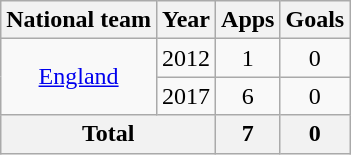<table class="wikitable" style="text-align: center;">
<tr>
<th>National team</th>
<th>Year</th>
<th>Apps</th>
<th>Goals</th>
</tr>
<tr>
<td rowspan="2"><a href='#'>England</a></td>
<td>2012</td>
<td>1</td>
<td>0</td>
</tr>
<tr>
<td>2017</td>
<td>6</td>
<td>0</td>
</tr>
<tr>
<th colspan="2">Total</th>
<th>7</th>
<th>0</th>
</tr>
</table>
